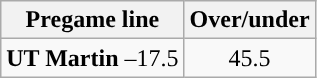<table class="wikitable">
<tr align="center">
<th>Pregame line</th>
<th>Over/under</th>
</tr>
<tr align="center">
<td><strong>UT Martin</strong> –17.5</td>
<td>45.5</td>
</tr>
</table>
